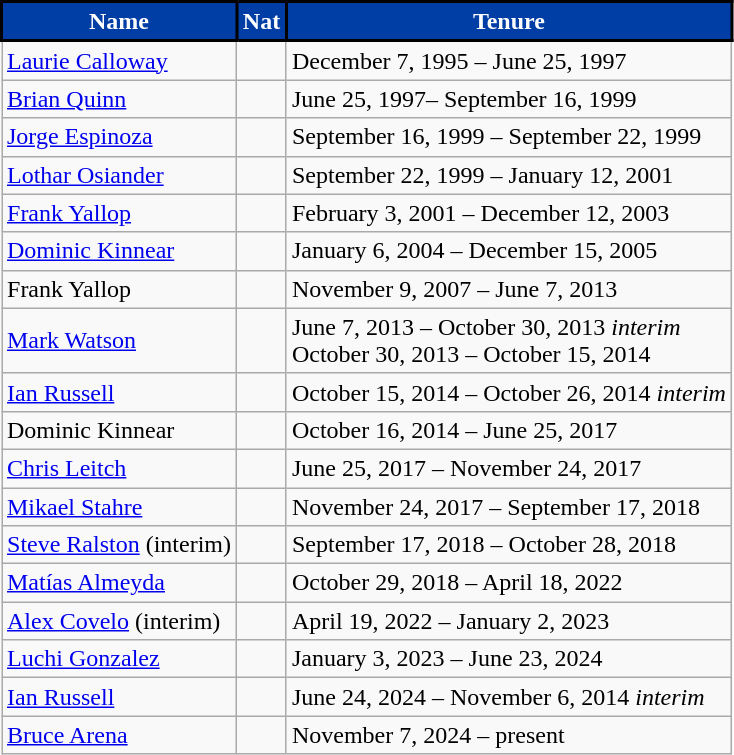<table class="wikitable sortable">
<tr>
<th style="background:#003DA5; color:#fff; border:2px solid #000000;" scope="col">Name</th>
<th style="background:#003DA5; color:#fff; border:2px solid #000000;" scope="col">Nat</th>
<th style="background:#003DA5; color:#fff; border:2px solid #000000;" scope="col">Tenure</th>
</tr>
<tr>
<td><a href='#'>Laurie Calloway</a></td>
<td></td>
<td>December 7, 1995 – June 25, 1997</td>
</tr>
<tr>
<td><a href='#'>Brian Quinn</a></td>
<td></td>
<td>June 25, 1997– September 16, 1999</td>
</tr>
<tr>
<td><a href='#'>Jorge Espinoza</a></td>
<td></td>
<td>September 16, 1999 – September 22, 1999</td>
</tr>
<tr>
<td><a href='#'>Lothar Osiander</a></td>
<td></td>
<td>September 22, 1999 – January 12, 2001</td>
</tr>
<tr>
<td><a href='#'>Frank Yallop</a></td>
<td></td>
<td>February 3, 2001 – December 12, 2003</td>
</tr>
<tr>
<td><a href='#'>Dominic Kinnear</a></td>
<td></td>
<td>January 6, 2004 – December 15, 2005</td>
</tr>
<tr>
<td>Frank Yallop</td>
<td></td>
<td>November 9, 2007 – June 7, 2013</td>
</tr>
<tr>
<td><a href='#'>Mark Watson</a></td>
<td></td>
<td>June 7, 2013 – October 30, 2013 <em>interim</em> <br>October 30, 2013 – October 15, 2014</td>
</tr>
<tr>
<td><a href='#'>Ian Russell</a></td>
<td></td>
<td>October 15, 2014 – October 26, 2014 <em>interim</em></td>
</tr>
<tr>
<td>Dominic Kinnear</td>
<td></td>
<td>October 16, 2014 – June 25, 2017</td>
</tr>
<tr>
<td><a href='#'>Chris Leitch</a></td>
<td></td>
<td>June 25, 2017 – November 24, 2017</td>
</tr>
<tr>
<td><a href='#'>Mikael Stahre</a></td>
<td></td>
<td>November 24, 2017 – September 17, 2018</td>
</tr>
<tr>
<td><a href='#'>Steve Ralston</a> (interim)</td>
<td></td>
<td>September 17, 2018 – October 28, 2018</td>
</tr>
<tr>
<td><a href='#'>Matías Almeyda</a></td>
<td></td>
<td>October 29, 2018 – April 18, 2022</td>
</tr>
<tr>
<td><a href='#'>Alex Covelo</a> (interim)</td>
<td></td>
<td>April 19, 2022 – January 2, 2023</td>
</tr>
<tr>
<td><a href='#'>Luchi Gonzalez</a></td>
<td></td>
<td>January 3, 2023 – June 23, 2024</td>
</tr>
<tr>
<td><a href='#'>Ian Russell</a></td>
<td></td>
<td>June 24, 2024 – November 6, 2014 <em>interim</em></td>
</tr>
<tr>
<td><a href='#'>Bruce Arena</a></td>
<td></td>
<td>November 7, 2024 – present</td>
</tr>
</table>
